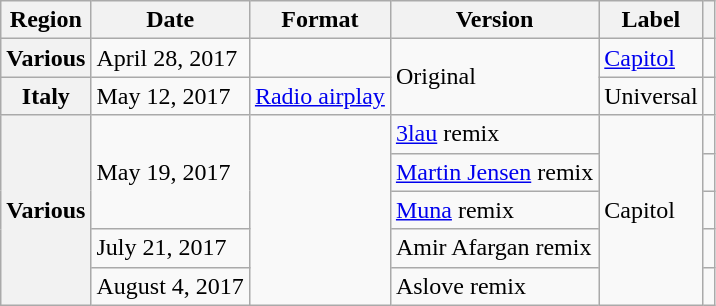<table class="wikitable plainrowheaders">
<tr>
<th>Region</th>
<th>Date</th>
<th>Format</th>
<th>Version</th>
<th>Label</th>
<th></th>
</tr>
<tr>
<th scope="row">Various</th>
<td>April 28, 2017</td>
<td></td>
<td rowspan="2">Original</td>
<td><a href='#'>Capitol</a></td>
<td></td>
</tr>
<tr>
<th scope="row">Italy</th>
<td>May 12, 2017</td>
<td><a href='#'>Radio airplay</a></td>
<td>Universal</td>
<td></td>
</tr>
<tr>
<th scope="row" rowspan="5">Various</th>
<td rowspan="3">May 19, 2017</td>
<td rowspan="5"></td>
<td><a href='#'>3lau</a> remix</td>
<td rowspan="5">Capitol</td>
<td></td>
</tr>
<tr>
<td><a href='#'>Martin Jensen</a> remix</td>
<td></td>
</tr>
<tr>
<td><a href='#'>Muna</a> remix</td>
<td></td>
</tr>
<tr>
<td>July 21, 2017</td>
<td>Amir Afargan remix</td>
<td></td>
</tr>
<tr>
<td>August 4, 2017</td>
<td>Aslove remix</td>
<td></td>
</tr>
</table>
